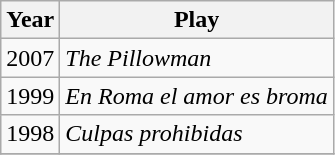<table class="wikitable sortable">
<tr>
<th>Year</th>
<th>Play</th>
</tr>
<tr>
<td>2007</td>
<td><em>The Pillowman</em></td>
</tr>
<tr>
<td>1999</td>
<td><em>En Roma el amor es broma</em></td>
</tr>
<tr>
<td>1998</td>
<td><em>Culpas prohibidas</em></td>
</tr>
<tr>
</tr>
</table>
